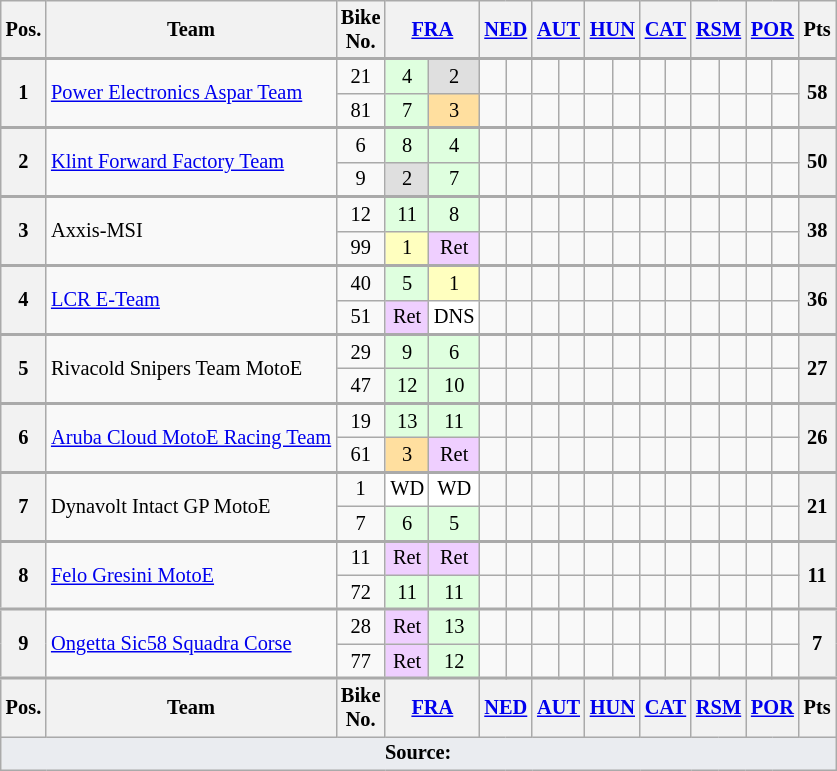<table class="wikitable" style="font-size:85%; text-align:center;">
<tr>
<th>Pos.</th>
<th>Team</th>
<th>Bike<br>No.</th>
<th colspan=2><a href='#'>FRA</a><br></th>
<th colspan=2><a href='#'>NED</a><br></th>
<th colspan=2><a href='#'>AUT</a><br></th>
<th colspan=2><a href='#'>HUN</a><br></th>
<th colspan=2><a href='#'>CAT</a><br></th>
<th colspan=2><a href='#'>RSM</a><br></th>
<th colspan=2><a href='#'>POR</a><br></th>
<th>Pts</th>
</tr>
<tr style="border-top:2px solid #aaaaaa">
<th rowspan=2>1</th>
<td rowspan=2 align=left nowrap> <a href='#'>Power Electronics Aspar Team</a></td>
<td>21</td>
<td bgcolor="#dfffdf">4</td>
<td bgcolor="#dfdfdf">2</td>
<td></td>
<td></td>
<td></td>
<td></td>
<td></td>
<td></td>
<td></td>
<td></td>
<td></td>
<td></td>
<td></td>
<td></td>
<th rowspan=2>58</th>
</tr>
<tr>
<td>81</td>
<td bgcolor="#dfffdf">7</td>
<td bgcolor="#ffdf9f">3</td>
<td></td>
<td></td>
<td></td>
<td></td>
<td></td>
<td></td>
<td></td>
<td></td>
<td></td>
<td></td>
<td></td>
<td></td>
</tr>
<tr style="border-top:2px solid #aaaaaa">
<th rowspan=2>2</th>
<td rowspan=2 align=left nowrap> <a href='#'>Klint Forward Factory Team</a></td>
<td>6</td>
<td bgcolor="#dfffdf">8</td>
<td bgcolor="#dfffdf">4</td>
<td></td>
<td></td>
<td></td>
<td></td>
<td></td>
<td></td>
<td></td>
<td></td>
<td></td>
<td></td>
<td></td>
<td></td>
<th rowspan=2>50</th>
</tr>
<tr>
<td>9</td>
<td bgcolor="#dfdfdf">2</td>
<td bgcolor="#dfffdf">7</td>
<td></td>
<td></td>
<td></td>
<td></td>
<td></td>
<td></td>
<td></td>
<td></td>
<td></td>
<td></td>
<td></td>
<td></td>
</tr>
<tr style="border-top:2px solid #aaaaaa">
<th rowspan=2>3</th>
<td rowspan=2 align=left nowrap> Axxis-MSI</td>
<td>12</td>
<td bgcolor="#dfffdf">11</td>
<td bgcolor="#dfffdf">8</td>
<td></td>
<td></td>
<td></td>
<td></td>
<td></td>
<td></td>
<td></td>
<td></td>
<td></td>
<td></td>
<td></td>
<td></td>
<th rowspan=2>38</th>
</tr>
<tr>
<td>99</td>
<td bgcolor="#ffffbf">1</td>
<td bgcolor="#efcfff">Ret</td>
<td></td>
<td></td>
<td></td>
<td></td>
<td></td>
<td></td>
<td></td>
<td></td>
<td></td>
<td></td>
<td></td>
<td></td>
</tr>
<tr style="border-top:2px solid #aaaaaa">
<th rowspan=2>4</th>
<td rowspan=2 align=left nowrap> <a href='#'>LCR E-Team</a></td>
<td>40</td>
<td bgcolor="#dfffdf">5</td>
<td bgcolor="#ffffbf">1</td>
<td></td>
<td></td>
<td></td>
<td></td>
<td></td>
<td></td>
<td></td>
<td></td>
<td></td>
<td></td>
<td></td>
<td></td>
<th rowspan=2>36</th>
</tr>
<tr>
<td>51</td>
<td bgcolor="#efcfff">Ret</td>
<td bgcolor="#ffffff">DNS</td>
<td></td>
<td></td>
<td></td>
<td></td>
<td></td>
<td></td>
<td></td>
<td></td>
<td></td>
<td></td>
<td></td>
<td></td>
</tr>
<tr style="border-top:2px solid #aaaaaa">
<th rowspan=2>5</th>
<td rowspan=2 align=left nowrap> Rivacold Snipers Team MotoE</td>
<td>29</td>
<td bgcolor="#dfffdf">9</td>
<td bgcolor="#dfffdf">6</td>
<td></td>
<td></td>
<td></td>
<td></td>
<td></td>
<td></td>
<td></td>
<td></td>
<td></td>
<td></td>
<td></td>
<td></td>
<th rowspan=2>27</th>
</tr>
<tr>
<td>47</td>
<td bgcolor="#dfffdf">12</td>
<td bgcolor="#dfffdf">10</td>
<td></td>
<td></td>
<td></td>
<td></td>
<td></td>
<td></td>
<td></td>
<td></td>
<td></td>
<td></td>
<td></td>
<td></td>
</tr>
<tr style="border-top:2px solid #aaaaaa">
<th rowspan=2>6</th>
<td rowspan=2 align=left nowrap> <a href='#'>Aruba Cloud MotoE Racing Team</a></td>
<td>19</td>
<td bgcolor="#dfffdf">13</td>
<td bgcolor="#dfffdf">11</td>
<td></td>
<td></td>
<td></td>
<td></td>
<td></td>
<td></td>
<td></td>
<td></td>
<td></td>
<td></td>
<td></td>
<td></td>
<th rowspan=2>26</th>
</tr>
<tr>
<td>61</td>
<td bgcolor="#ffdf9f">3</td>
<td bgcolor="#efcfff">Ret</td>
<td></td>
<td></td>
<td></td>
<td></td>
<td></td>
<td></td>
<td></td>
<td></td>
<td></td>
<td></td>
<td></td>
<td></td>
</tr>
<tr style="border-top:2px solid #aaaaaa">
<th rowspan=2>7</th>
<td rowspan=2 align=left nowrap> Dynavolt Intact GP MotoE</td>
<td>1</td>
<td bgcolor="#ffffff">WD</td>
<td bgcolor="#ffffff">WD</td>
<td></td>
<td></td>
<td></td>
<td></td>
<td></td>
<td></td>
<td></td>
<td></td>
<td></td>
<td></td>
<td></td>
<td></td>
<th rowspan=2>21</th>
</tr>
<tr>
<td>7</td>
<td bgcolor="#dfffdf">6</td>
<td bgcolor="#dfffdf">5</td>
<td></td>
<td></td>
<td></td>
<td></td>
<td></td>
<td></td>
<td></td>
<td></td>
<td></td>
<td></td>
<td></td>
<td></td>
</tr>
<tr style="border-top:2px solid #aaaaaa">
<th rowspan=2>8</th>
<td rowspan=2 align=left nowrap> <a href='#'>Felo Gresini MotoE</a></td>
<td>11</td>
<td bgcolor="#efcfff">Ret</td>
<td bgcolor="#efcfff">Ret</td>
<td></td>
<td></td>
<td></td>
<td></td>
<td></td>
<td></td>
<td></td>
<td></td>
<td></td>
<td></td>
<td></td>
<td></td>
<th rowspan=2>11</th>
</tr>
<tr>
<td>72</td>
<td bgcolor="#dfffdf">11</td>
<td bgcolor="#dfffdf">11</td>
<td></td>
<td></td>
<td></td>
<td></td>
<td></td>
<td></td>
<td></td>
<td></td>
<td></td>
<td></td>
<td></td>
<td></td>
</tr>
<tr style="border-top:2px solid #aaaaaa">
<th rowspan=2>9</th>
<td rowspan=2 align=left nowrap> <a href='#'>Ongetta Sic58 Squadra Corse</a></td>
<td>28</td>
<td bgcolor="#efcfff">Ret</td>
<td bgcolor="#dfffdf">13</td>
<td></td>
<td></td>
<td></td>
<td></td>
<td></td>
<td></td>
<td></td>
<td></td>
<td></td>
<td></td>
<td></td>
<td></td>
<th rowspan=2>7</th>
</tr>
<tr>
<td>77</td>
<td bgcolor="#efcfff">Ret</td>
<td bgcolor="#dfffdf">12</td>
<td></td>
<td></td>
<td></td>
<td></td>
<td></td>
<td></td>
<td></td>
<td></td>
<td></td>
<td></td>
<td></td>
<td></td>
</tr>
<tr style="border-top:2px solid #aaaaaa">
<th>Pos.</th>
<th>Team</th>
<th>Bike<br>No.</th>
<th colspan=2><a href='#'>FRA</a><br></th>
<th colspan=2><a href='#'>NED</a><br></th>
<th colspan=2><a href='#'>AUT</a><br></th>
<th colspan=2><a href='#'>HUN</a><br></th>
<th colspan=2><a href='#'>CAT</a><br></th>
<th colspan=2><a href='#'>RSM</a><br></th>
<th colspan=2><a href='#'>POR</a><br></th>
<th>Pts</th>
</tr>
<tr>
<td colspan="20" style="background-color:#EAECF0;text-align:center"><strong>Source:</strong></td>
</tr>
</table>
